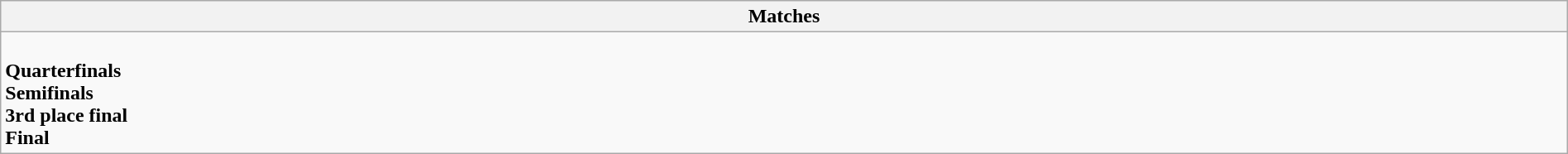<table class="wikitable collapsible collapsed" style="width:100%;">
<tr>
<th>Matches</th>
</tr>
<tr>
<td><br><strong>Quarterfinals</strong>



<br><strong>Semifinals</strong>

<br><strong>3rd place final</strong>
<br><strong>Final</strong>
</td>
</tr>
</table>
